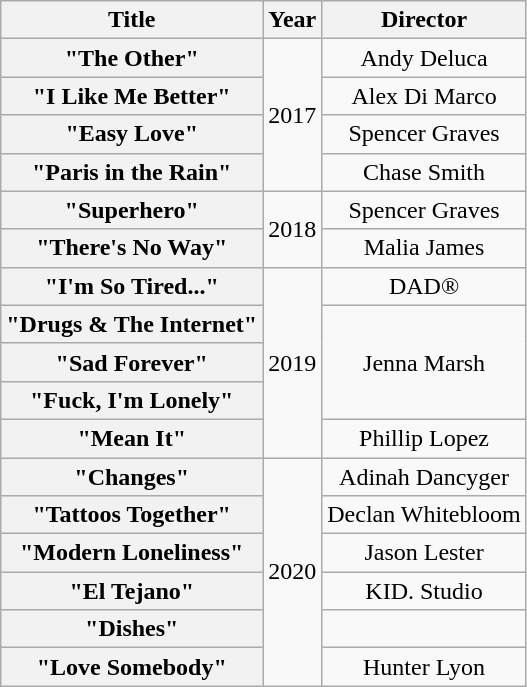<table class="wikitable plainrowheaders" style="text-align:center">
<tr>
<th scope="col">Title</th>
<th scope="col">Year</th>
<th scope="col">Director</th>
</tr>
<tr>
<th scope="row">"The Other"</th>
<td rowspan="4">2017</td>
<td>Andy Deluca</td>
</tr>
<tr>
<th scope="row">"I Like Me Better"</th>
<td>Alex Di Marco</td>
</tr>
<tr>
<th scope="row">"Easy Love"</th>
<td>Spencer Graves</td>
</tr>
<tr>
<th scope="row">"Paris in the Rain"</th>
<td>Chase Smith</td>
</tr>
<tr>
<th scope="row">"Superhero"</th>
<td rowspan="2">2018</td>
<td>Spencer Graves</td>
</tr>
<tr>
<th scope="row">"There's No Way"<br></th>
<td>Malia James</td>
</tr>
<tr>
<th scope="row">"I'm So Tired..."<br></th>
<td rowspan="5">2019</td>
<td>DAD®</td>
</tr>
<tr>
<th scope="row">"Drugs & The Internet"</th>
<td rowspan="3">Jenna Marsh</td>
</tr>
<tr>
<th scope="row">"Sad Forever"</th>
</tr>
<tr>
<th scope="row">"Fuck, I'm Lonely"<br></th>
</tr>
<tr>
<th scope="row">"Mean It"<br></th>
<td>Phillip Lopez</td>
</tr>
<tr>
<th scope="row">"Changes"</th>
<td rowspan="6">2020</td>
<td>Adinah Dancyger</td>
</tr>
<tr>
<th scope="row">"Tattoos Together"</th>
<td>Declan Whitebloom</td>
</tr>
<tr>
<th scope="row">"Modern Loneliness"</th>
<td>Jason Lester</td>
</tr>
<tr>
<th scope="row">"El Tejano"<br></th>
<td>KID. Studio</td>
</tr>
<tr>
<th scope="row">"Dishes"</th>
<td></td>
</tr>
<tr>
<th scope="row">"Love Somebody"</th>
<td>Hunter Lyon</td>
</tr>
</table>
